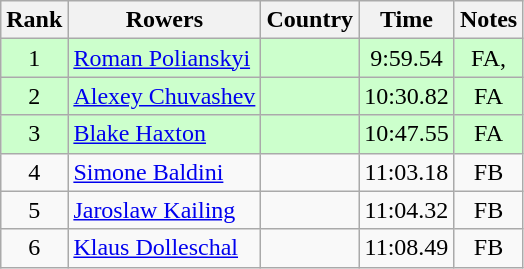<table class="wikitable" style="text-align:center">
<tr>
<th>Rank</th>
<th>Rowers</th>
<th>Country</th>
<th>Time</th>
<th>Notes</th>
</tr>
<tr bgcolor=ccffcc>
<td>1</td>
<td align="left"><a href='#'>Roman Polianskyi</a></td>
<td align="left"></td>
<td>9:59.54</td>
<td>FA, <strong></strong></td>
</tr>
<tr bgcolor=ccffcc>
<td>2</td>
<td align="left"><a href='#'>Alexey Chuvashev</a></td>
<td align="left"></td>
<td>10:30.82</td>
<td>FA</td>
</tr>
<tr bgcolor=ccffcc>
<td>3</td>
<td align="left"><a href='#'>Blake Haxton</a></td>
<td align="left"></td>
<td>10:47.55</td>
<td>FA</td>
</tr>
<tr>
<td>4</td>
<td align="left"><a href='#'>Simone Baldini</a></td>
<td align="left"></td>
<td>11:03.18</td>
<td>FB</td>
</tr>
<tr>
<td>5</td>
<td align="left"><a href='#'>Jaroslaw Kailing</a></td>
<td align="left"></td>
<td>11:04.32</td>
<td>FB</td>
</tr>
<tr>
<td>6</td>
<td align="left"><a href='#'>Klaus Dolleschal</a></td>
<td align="left"></td>
<td>11:08.49</td>
<td>FB</td>
</tr>
</table>
